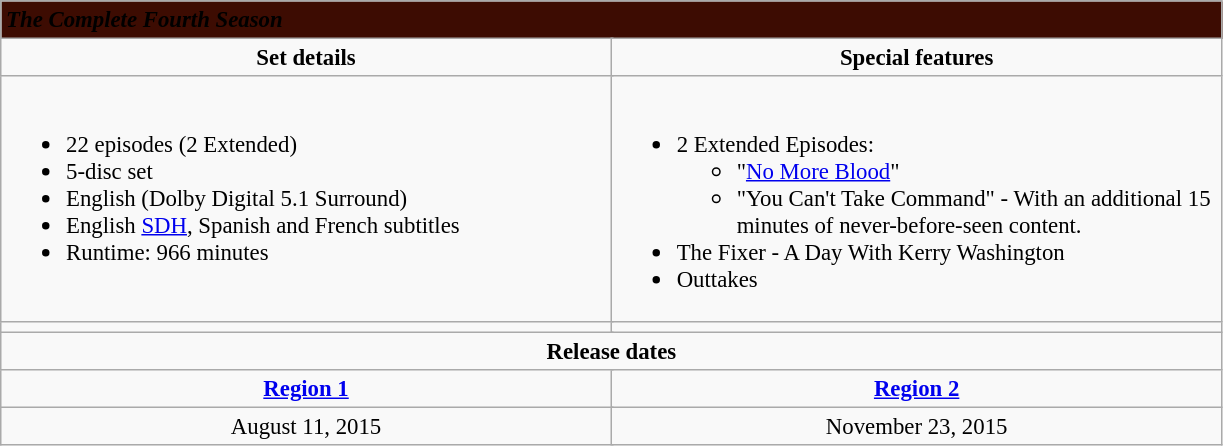<table class="wikitable" style="font-size: 95%;">
<tr style="background:#3D0C02;">
<td colspan="6"><span> <strong><em>The Complete Fourth Season</em></strong></span></td>
</tr>
<tr style="vertical-align:top; text-align:center;">
<td style="width:400px;" colspan="3"><strong>Set details</strong></td>
<td style="width:400px; " colspan="3"><strong>Special features</strong></td>
</tr>
<tr valign="top">
<td colspan="3" style="text-align:left; width:400px;"><br><ul><li>22 episodes (2 Extended)</li><li>5-disc set</li><li>English (Dolby Digital 5.1 Surround)</li><li>English <a href='#'>SDH</a>, Spanish and French subtitles</li><li>Runtime: 966 minutes</li></ul></td>
<td colspan="3" style="text-align:left; width:400px;"><br><ul><li>2 Extended Episodes:<ul><li>"<a href='#'>No More Blood</a>"</li><li>"You Can't Take Command" - With an additional 15 minutes of never-before-seen content.</li></ul></li><li>The Fixer - A Day With Kerry Washington</li><li>Outtakes</li></ul></td>
</tr>
<tr valign="top">
<td colspan="3" style="text-align:left; width:400px;"></td>
<td colspan="3" style="text-align:left; width:400px;"></td>
</tr>
<tr>
<td colspan="6" style="text-align:center;"><strong>Release dates</strong></td>
</tr>
<tr>
<td colspan="3" style="text-align:center;"><strong><a href='#'>Region 1</a></strong></td>
<td colspan="3" style="text-align:center;"><strong><a href='#'>Region 2</a></strong></td>
</tr>
<tr style="text-align:center;">
<td colspan="3">August 11, 2015</td>
<td colspan="3">November 23, 2015</td>
</tr>
</table>
